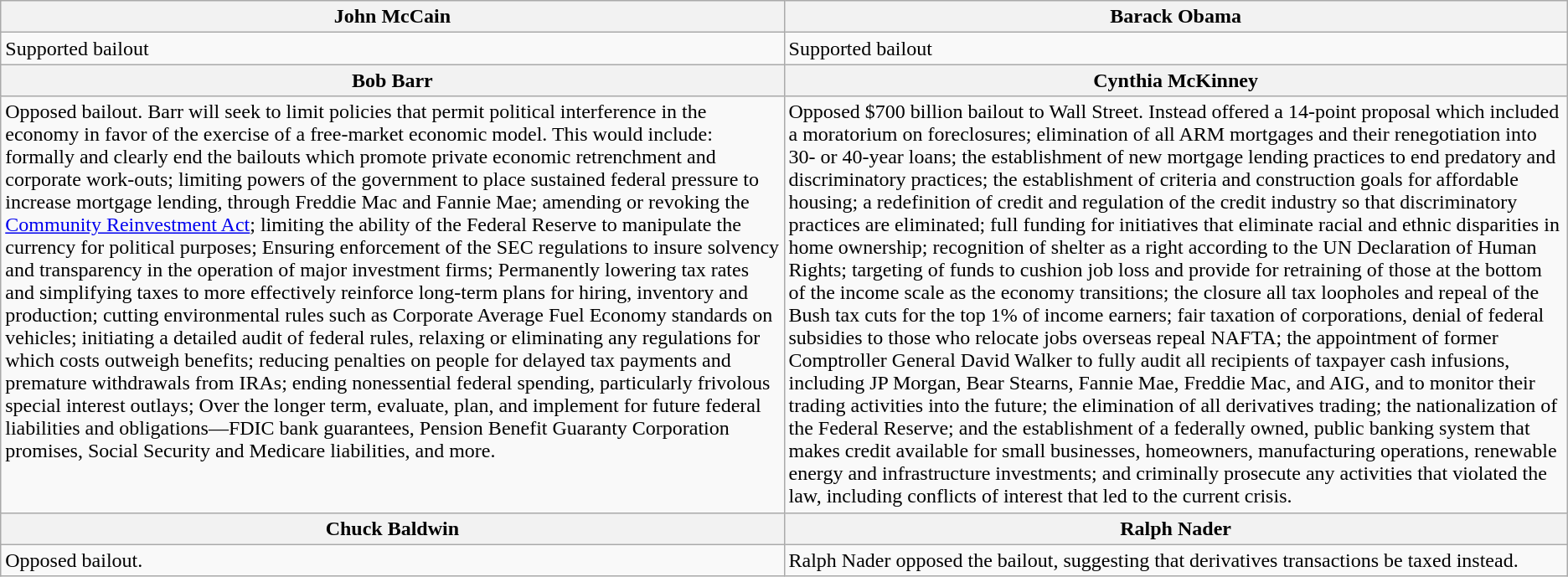<table class="wikitable">
<tr>
<th colspan="2">John McCain</th>
<th colspan="2">Barack Obama</th>
</tr>
<tr valign="top">
<td colspan="2" width="50%">Supported bailout</td>
<td colspan="2" width="50%">Supported bailout</td>
</tr>
<tr>
<th colspan="2">Bob Barr</th>
<th colspan="2">Cynthia McKinney</th>
</tr>
<tr valign="top">
<td colspan="2" width="50%">Opposed bailout. Barr will seek to limit policies that permit political interference in the economy in favor of the exercise of a free-market economic model. This would include: formally and clearly end the bailouts which promote private economic retrenchment and corporate work-outs; limiting powers of the government to place sustained federal pressure to increase mortgage lending, through Freddie Mac and Fannie Mae; amending or revoking the <a href='#'>Community Reinvestment Act</a>; limiting the ability of the Federal Reserve to manipulate the currency for political purposes; Ensuring enforcement of the SEC regulations to insure solvency and transparency in the operation of major investment firms; Permanently lowering tax rates and simplifying taxes to more effectively reinforce long-term plans for hiring, inventory and production; cutting environmental rules such as Corporate Average Fuel Economy standards on vehicles; initiating a detailed audit of federal rules, relaxing or eliminating any regulations for which costs outweigh benefits; reducing penalties on people for delayed tax payments and premature withdrawals from IRAs; ending nonessential federal spending, particularly frivolous special interest outlays; Over the longer term, evaluate, plan, and implement for future federal liabilities and obligations—FDIC bank guarantees, Pension Benefit Guaranty Corporation promises, Social Security and Medicare liabilities, and more.</td>
<td colspan="2" width="50%">Opposed $700 billion bailout to Wall Street. Instead offered a 14-point proposal which included a moratorium on foreclosures; elimination of all ARM mortgages and their renegotiation into 30- or 40-year loans; the establishment of new mortgage lending practices to end predatory and discriminatory practices; the establishment of criteria and construction goals for affordable housing; a redefinition of credit and regulation of the credit industry so that discriminatory practices are eliminated; full funding for initiatives that eliminate racial and ethnic disparities in home ownership; recognition of shelter as a right according to the UN Declaration of Human Rights; targeting of funds to cushion job loss and provide for retraining of those at the bottom of the income scale as the economy transitions; the closure all tax loopholes and repeal of the Bush tax cuts for the top 1% of income earners; fair taxation of corporations, denial of federal subsidies to those who relocate jobs overseas repeal NAFTA; the appointment of former Comptroller General David Walker to fully audit all recipients of taxpayer cash infusions, including JP Morgan, Bear Stearns, Fannie Mae, Freddie Mac, and AIG, and to monitor their trading activities into the future; the elimination of all derivatives trading; the nationalization of the Federal Reserve; and the establishment of a federally owned, public banking system that makes credit available for small businesses, homeowners, manufacturing operations, renewable energy and infrastructure investments; and criminally prosecute any activities that violated the law, including conflicts of interest that led to the current crisis.</td>
</tr>
<tr>
<th colspan="2">Chuck Baldwin</th>
<th colspan="2">Ralph Nader</th>
</tr>
<tr valign="top">
<td colspan="2" width="50%">Opposed bailout.</td>
<td colspan="2" width="50%">Ralph Nader opposed the bailout, suggesting that derivatives transactions be taxed instead.</td>
</tr>
</table>
